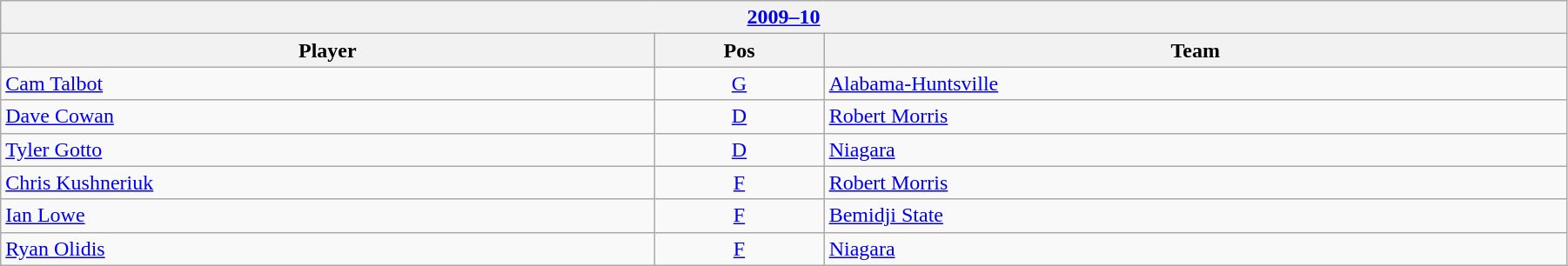<table class="wikitable" width=95%>
<tr>
<th colspan=3><a href='#'>2009–10</a></th>
</tr>
<tr>
<th>Player</th>
<th>Pos</th>
<th>Team</th>
</tr>
<tr>
<td><a href='#'>Cam Talbot</a></td>
<td style="text-align:center;"><a href='#'>G</a></td>
<td><a href='#'>Alabama-Huntsville</a></td>
</tr>
<tr>
<td><a href='#'>Dave Cowan</a></td>
<td style="text-align:center;"><a href='#'>D</a></td>
<td><a href='#'>Robert Morris</a></td>
</tr>
<tr>
<td><a href='#'>Tyler Gotto</a></td>
<td style="text-align:center;"><a href='#'>D</a></td>
<td><a href='#'>Niagara</a></td>
</tr>
<tr>
<td><a href='#'>Chris Kushneriuk</a></td>
<td style="text-align:center;"><a href='#'>F</a></td>
<td><a href='#'>Robert Morris</a></td>
</tr>
<tr>
<td><a href='#'>Ian Lowe</a></td>
<td style="text-align:center;"><a href='#'>F</a></td>
<td><a href='#'>Bemidji State</a></td>
</tr>
<tr>
<td><a href='#'>Ryan Olidis</a></td>
<td style="text-align:center;"><a href='#'>F</a></td>
<td><a href='#'>Niagara</a></td>
</tr>
</table>
